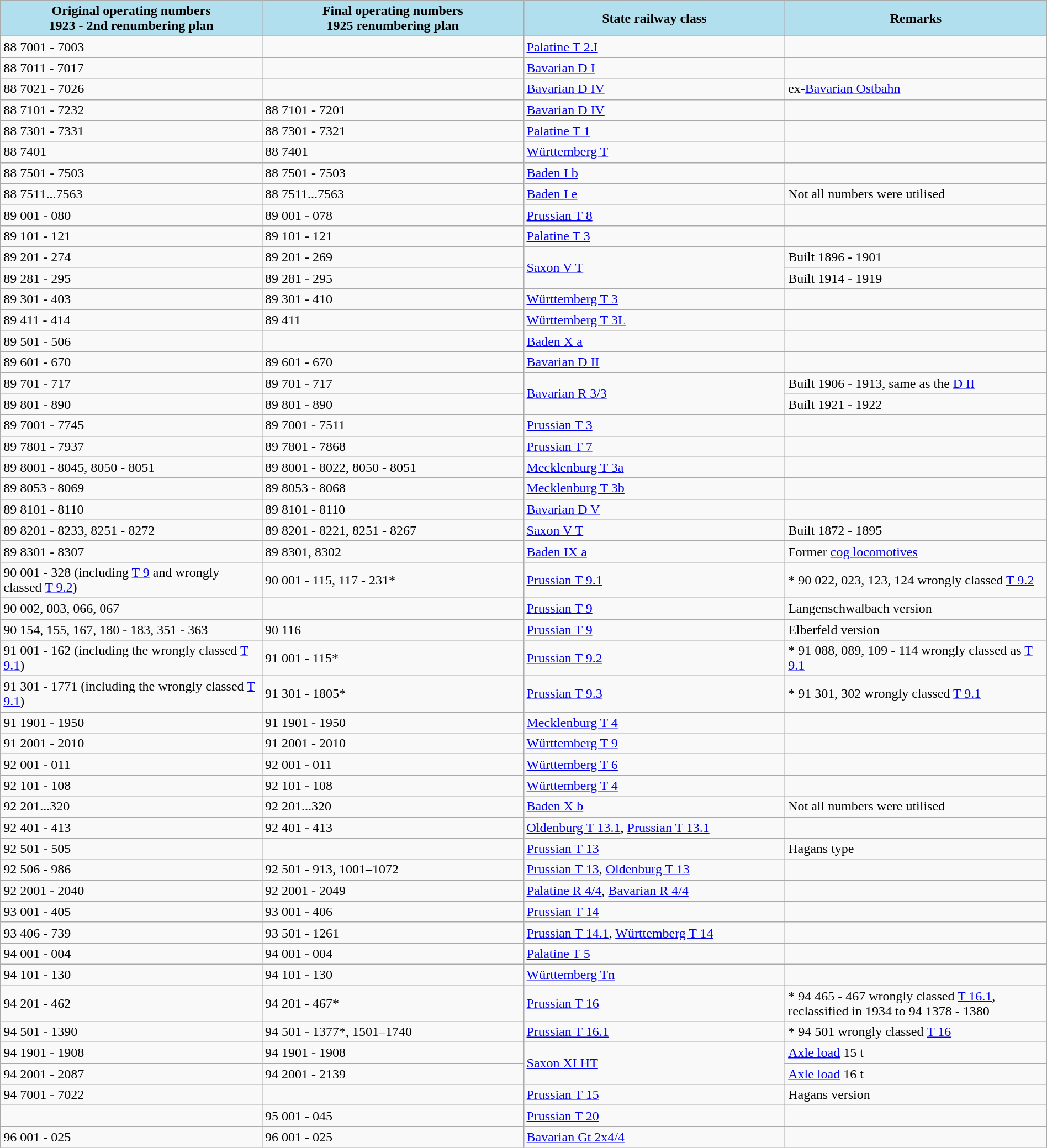<table class="wikitable" width="100%">
<tr>
<th style="background-color:#B2DFEE;" width="25%">Original operating numbers<br>1923 - 2nd renumbering plan</th>
<th style="background-color:#B2DFEE;" width="25%">Final operating numbers <br>1925 renumbering plan</th>
<th style="background-color:#B2DFEE;" width="25%">State railway class</th>
<th style="background-color:#B2DFEE;"  width="25%">Remarks</th>
</tr>
<tr>
<td>88 7001 - 7003</td>
<td></td>
<td><a href='#'>Palatine T 2.I</a></td>
<td></td>
</tr>
<tr>
<td>88 7011 - 7017</td>
<td></td>
<td><a href='#'>Bavarian D I</a></td>
<td></td>
</tr>
<tr>
<td>88 7021 - 7026</td>
<td></td>
<td><a href='#'>Bavarian D IV</a></td>
<td>ex-<a href='#'>Bavarian Ostbahn</a></td>
</tr>
<tr>
<td>88 7101 - 7232</td>
<td>88 7101 - 7201</td>
<td><a href='#'>Bavarian D IV</a></td>
<td></td>
</tr>
<tr>
<td>88 7301 - 7331</td>
<td>88 7301 - 7321</td>
<td><a href='#'>Palatine T 1</a></td>
<td></td>
</tr>
<tr>
<td>88 7401</td>
<td>88 7401</td>
<td><a href='#'>Württemberg T</a></td>
<td></td>
</tr>
<tr>
<td>88 7501 - 7503</td>
<td>88 7501 - 7503</td>
<td><a href='#'>Baden I b</a></td>
<td></td>
</tr>
<tr>
<td>88 7511...7563</td>
<td>88 7511...7563</td>
<td><a href='#'>Baden I e</a></td>
<td>Not all numbers were utilised</td>
</tr>
<tr>
<td>89 001 - 080</td>
<td>89 001 - 078</td>
<td><a href='#'>Prussian T 8</a></td>
<td></td>
</tr>
<tr>
<td>89 101 - 121</td>
<td>89 101 - 121</td>
<td><a href='#'>Palatine T 3</a></td>
<td></td>
</tr>
<tr>
<td>89 201 - 274</td>
<td>89 201 - 269</td>
<td rowspan="2"><a href='#'>Saxon V T</a></td>
<td>Built 1896 - 1901</td>
</tr>
<tr>
<td>89 281 - 295</td>
<td>89 281 - 295</td>
<td>Built 1914 - 1919</td>
</tr>
<tr>
<td>89 301 - 403</td>
<td>89 301 - 410</td>
<td><a href='#'>Württemberg T 3</a></td>
<td></td>
</tr>
<tr>
<td>89 411 - 414</td>
<td>89 411</td>
<td><a href='#'>Württemberg T 3L</a></td>
<td></td>
</tr>
<tr>
<td>89 501 - 506</td>
<td></td>
<td><a href='#'>Baden X a</a></td>
<td></td>
</tr>
<tr>
<td>89 601 - 670</td>
<td>89 601 - 670</td>
<td><a href='#'>Bavarian D II</a></td>
<td></td>
</tr>
<tr>
<td>89 701 - 717</td>
<td>89 701 - 717</td>
<td rowspan="2"><a href='#'>Bavarian R 3/3</a></td>
<td>Built 1906 - 1913, same as the <a href='#'>D II</a></td>
</tr>
<tr>
<td>89 801 - 890</td>
<td>89 801 - 890</td>
<td>Built 1921 - 1922</td>
</tr>
<tr>
<td>89 7001 - 7745</td>
<td>89 7001 - 7511</td>
<td><a href='#'>Prussian T 3</a></td>
<td></td>
</tr>
<tr>
<td>89 7801 - 7937</td>
<td>89 7801 - 7868</td>
<td><a href='#'>Prussian T 7</a></td>
<td></td>
</tr>
<tr>
<td>89 8001 - 8045, 8050 - 8051</td>
<td>89 8001 - 8022, 8050 - 8051</td>
<td><a href='#'>Mecklenburg T 3a</a></td>
<td></td>
</tr>
<tr>
<td>89 8053 - 8069</td>
<td>89 8053 - 8068</td>
<td><a href='#'>Mecklenburg T 3b</a></td>
<td></td>
</tr>
<tr>
<td>89 8101 - 8110</td>
<td>89 8101 - 8110</td>
<td><a href='#'>Bavarian D V</a></td>
<td></td>
</tr>
<tr>
<td>89 8201 - 8233, 8251 - 8272</td>
<td>89 8201 - 8221, 8251 - 8267</td>
<td><a href='#'>Saxon V T</a></td>
<td>Built 1872 - 1895</td>
</tr>
<tr>
<td>89 8301 - 8307</td>
<td>89 8301, 8302</td>
<td><a href='#'>Baden IX a</a></td>
<td>Former <a href='#'>cog locomotives</a></td>
</tr>
<tr>
<td>90 001 - 328 (including <a href='#'>T 9</a> and wrongly classed <a href='#'>T 9.2</a>)</td>
<td>90 001 - 115, 117 - 231*</td>
<td><a href='#'>Prussian T 9.1</a></td>
<td>* 90 022, 023, 123, 124 wrongly classed <a href='#'>T 9.2</a></td>
</tr>
<tr>
<td>90 002, 003, 066, 067</td>
<td></td>
<td><a href='#'>Prussian T 9</a></td>
<td>Langenschwalbach version</td>
</tr>
<tr>
<td>90 154, 155, 167, 180 - 183, 351 - 363</td>
<td>90 116</td>
<td><a href='#'>Prussian T 9</a></td>
<td>Elberfeld version</td>
</tr>
<tr>
<td>91 001 - 162 (including the wrongly classed <a href='#'>T 9.1</a>)</td>
<td>91 001 - 115*</td>
<td><a href='#'>Prussian T 9.2</a></td>
<td>* 91 088, 089, 109 - 114 wrongly classed as <a href='#'>T 9.1</a></td>
</tr>
<tr>
<td>91 301 - 1771 (including the wrongly classed <a href='#'>T 9.1</a>)</td>
<td>91 301 - 1805*</td>
<td><a href='#'>Prussian T 9.3</a></td>
<td>* 91 301, 302 wrongly classed <a href='#'>T 9.1</a></td>
</tr>
<tr>
<td>91 1901 - 1950</td>
<td>91 1901 - 1950</td>
<td><a href='#'>Mecklenburg T 4</a></td>
<td></td>
</tr>
<tr>
<td>91 2001 - 2010</td>
<td>91 2001 - 2010</td>
<td><a href='#'>Württemberg T 9</a></td>
<td></td>
</tr>
<tr>
<td>92 001 - 011</td>
<td>92 001 - 011</td>
<td><a href='#'>Württemberg T 6</a></td>
<td></td>
</tr>
<tr>
<td>92 101 - 108</td>
<td>92 101 - 108</td>
<td><a href='#'>Württemberg T 4</a></td>
<td></td>
</tr>
<tr>
<td>92 201...320</td>
<td>92 201...320</td>
<td><a href='#'>Baden X b</a></td>
<td>Not all numbers were utilised</td>
</tr>
<tr>
<td>92 401 - 413</td>
<td>92 401 - 413</td>
<td><a href='#'>Oldenburg T 13.1</a>, <a href='#'>Prussian T 13.1</a></td>
<td></td>
</tr>
<tr>
<td>92 501 - 505</td>
<td></td>
<td><a href='#'>Prussian T 13</a></td>
<td>Hagans type</td>
</tr>
<tr>
<td>92 506 - 986</td>
<td>92 501 - 913, 1001–1072</td>
<td><a href='#'>Prussian T 13</a>, <a href='#'>Oldenburg T 13</a></td>
<td></td>
</tr>
<tr>
<td>92 2001 - 2040</td>
<td>92 2001 - 2049</td>
<td><a href='#'>Palatine R 4/4</a>, <a href='#'>Bavarian R 4/4</a></td>
<td></td>
</tr>
<tr>
<td>93 001 - 405</td>
<td>93 001 - 406</td>
<td><a href='#'>Prussian T 14</a></td>
<td></td>
</tr>
<tr>
<td>93 406 - 739</td>
<td>93 501 - 1261</td>
<td><a href='#'>Prussian T 14.1</a>, <a href='#'>Württemberg T 14</a></td>
<td></td>
</tr>
<tr>
<td>94 001 - 004</td>
<td>94 001 - 004</td>
<td><a href='#'>Palatine T 5</a></td>
<td></td>
</tr>
<tr>
<td>94 101 - 130</td>
<td>94 101 - 130</td>
<td><a href='#'>Württemberg Tn</a></td>
<td></td>
</tr>
<tr>
<td>94 201 - 462</td>
<td>94 201 - 467*</td>
<td><a href='#'>Prussian T 16</a></td>
<td>* 94 465 - 467 wrongly classed <a href='#'>T 16.1</a>, reclassified in 1934 to 94 1378 - 1380</td>
</tr>
<tr>
<td>94 501 - 1390</td>
<td>94 501 - 1377*, 1501–1740</td>
<td><a href='#'>Prussian T 16.1</a></td>
<td>* 94 501 wrongly classed <a href='#'>T 16</a></td>
</tr>
<tr>
<td>94 1901 - 1908</td>
<td>94 1901 - 1908</td>
<td rowspan="2"><a href='#'>Saxon XI HT</a></td>
<td><a href='#'>Axle load</a> 15 t</td>
</tr>
<tr>
<td>94 2001 - 2087</td>
<td>94 2001 - 2139</td>
<td><a href='#'>Axle load</a> 16 t</td>
</tr>
<tr>
<td>94 7001 - 7022</td>
<td></td>
<td><a href='#'>Prussian T 15</a></td>
<td>Hagans version</td>
</tr>
<tr>
<td></td>
<td>95 001 - 045</td>
<td><a href='#'>Prussian T 20</a></td>
<td></td>
</tr>
<tr>
<td>96 001 - 025</td>
<td>96 001 - 025</td>
<td><a href='#'>Bavarian Gt 2x4/4</a></td>
<td></td>
</tr>
</table>
